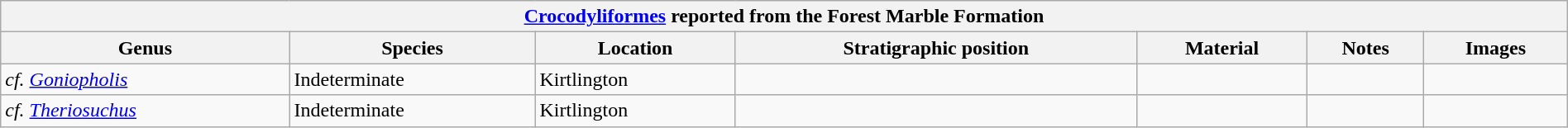<table class="wikitable" align="center" width="100%">
<tr>
<th colspan="7" align="center"><strong><a href='#'>Crocodyliformes</a> reported from the Forest Marble Formation</strong></th>
</tr>
<tr>
<th>Genus</th>
<th>Species</th>
<th>Location</th>
<th>Stratigraphic position</th>
<th>Material</th>
<th>Notes</th>
<th>Images</th>
</tr>
<tr>
<td><em>cf. <a href='#'>Goniopholis</a></em></td>
<td>Indeterminate</td>
<td>Kirtlington</td>
<td></td>
<td></td>
<td></td>
<td></td>
</tr>
<tr>
<td><em>cf. <a href='#'>Theriosuchus</a></em></td>
<td>Indeterminate</td>
<td>Kirtlington</td>
<td></td>
<td></td>
<td></td>
<td></td>
</tr>
</table>
